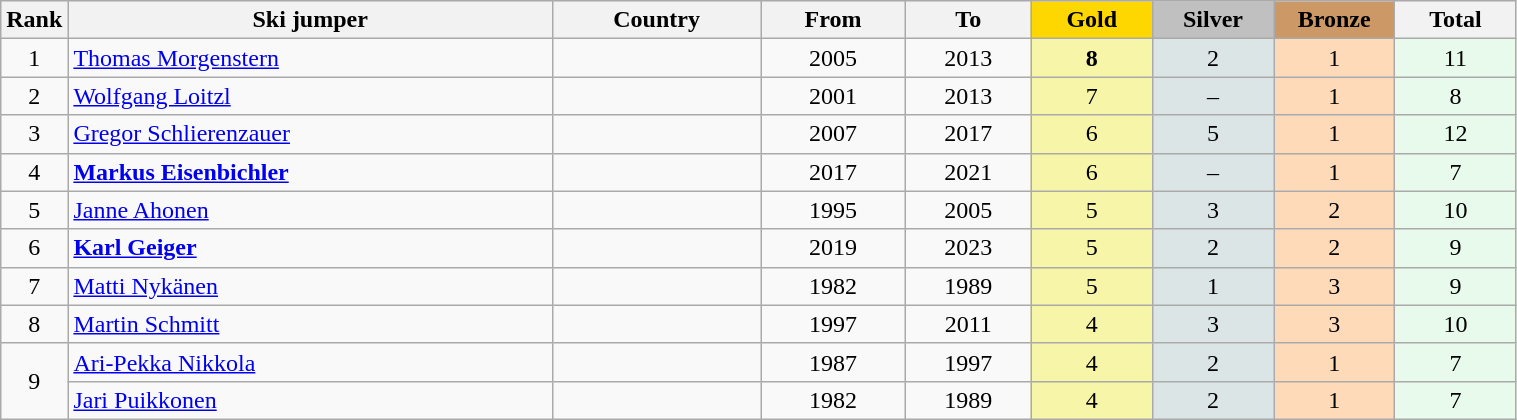<table class="wikitable plainrowheaders" width=80% style="text-align:center;">
<tr style="background-color:#EDEDED;">
<th class="hintergrundfarbe5" style="width:1em">Rank</th>
<th class="hintergrundfarbe5">Ski jumper</th>
<th class="hintergrundfarbe5">Country</th>
<th class="hintergrundfarbe5">From</th>
<th class="hintergrundfarbe5">To</th>
<th style="background:    gold; width:8%">Gold</th>
<th style="background:  silver; width:8%">Silver</th>
<th style="background: #CC9966; width:8%">Bronze</th>
<th class="hintergrundfarbe5" style="width:8%">Total</th>
</tr>
<tr>
<td>1</td>
<td align="left"><a href='#'>Thomas Morgenstern</a></td>
<td align="left"></td>
<td>2005</td>
<td>2013</td>
<td bgcolor="#F7F6A8"><strong>8</strong></td>
<td bgcolor="#DCE5E5">2</td>
<td bgcolor="#FFDAB9">1</td>
<td bgcolor="#E7FAEC">11</td>
</tr>
<tr align="center">
<td>2</td>
<td align="left"><a href='#'>Wolfgang Loitzl</a></td>
<td align="left"></td>
<td>2001</td>
<td>2013</td>
<td bgcolor="#F7F6A8">7</td>
<td bgcolor="#DCE5E5">–</td>
<td bgcolor="#FFDAB9">1</td>
<td bgcolor="#E7FAEC">8</td>
</tr>
<tr align="center">
<td>3</td>
<td align="left"><a href='#'>Gregor Schlierenzauer</a></td>
<td align="left"></td>
<td>2007</td>
<td>2017</td>
<td bgcolor="#F7F6A8">6</td>
<td bgcolor="#DCE5E5">5</td>
<td bgcolor="#FFDAB9">1</td>
<td bgcolor="#E7FAEC">12</td>
</tr>
<tr align="center">
<td>4</td>
<td align="left"><strong><a href='#'>Markus Eisenbichler</a></strong></td>
<td align="left"></td>
<td>2017</td>
<td>2021</td>
<td bgcolor="#F7F6A8">6</td>
<td bgcolor="#DCE5E5">–</td>
<td bgcolor="#FFDAB9">1</td>
<td bgcolor="#E7FAEC">7</td>
</tr>
<tr align="center">
<td>5</td>
<td align="left"><a href='#'>Janne Ahonen</a></td>
<td align="left"></td>
<td>1995</td>
<td>2005</td>
<td bgcolor="#F7F6A8">5</td>
<td bgcolor="#DCE5E5">3</td>
<td bgcolor="#FFDAB9">2</td>
<td bgcolor="#E7FAEC">10</td>
</tr>
<tr align="center">
<td>6</td>
<td align="left"><strong><a href='#'>Karl Geiger</a></strong></td>
<td align="left"></td>
<td>2019</td>
<td>2023</td>
<td bgcolor="#F7F6A8">5</td>
<td bgcolor="#DCE5E5">2</td>
<td bgcolor="#FFDAB9">2</td>
<td bgcolor="#E7FAEC">9</td>
</tr>
<tr align="center">
<td>7</td>
<td align="left"><a href='#'>Matti Nykänen</a></td>
<td align="left"></td>
<td>1982</td>
<td>1989</td>
<td bgcolor="#F7F6A8">5</td>
<td bgcolor="#DCE5E5">1</td>
<td bgcolor="#FFDAB9">3</td>
<td bgcolor="#E7FAEC">9</td>
</tr>
<tr align="center">
<td>8</td>
<td align="left"><a href='#'>Martin Schmitt</a></td>
<td align="left"></td>
<td>1997</td>
<td>2011</td>
<td bgcolor="#F7F6A8">4</td>
<td bgcolor="#DCE5E5">3</td>
<td bgcolor="#FFDAB9">3</td>
<td bgcolor="#E7FAEC">10</td>
</tr>
<tr align="center">
<td rowspan="2">9</td>
<td align="left"><a href='#'>Ari-Pekka Nikkola</a></td>
<td align="left"></td>
<td>1987</td>
<td>1997</td>
<td bgcolor="#F7F6A8">4</td>
<td bgcolor="#DCE5E5">2</td>
<td bgcolor="#FFDAB9">1</td>
<td bgcolor="#E7FAEC">7</td>
</tr>
<tr align="center">
<td align="left"><a href='#'>Jari Puikkonen</a></td>
<td align="left"></td>
<td>1982</td>
<td>1989</td>
<td bgcolor="#F7F6A8">4</td>
<td bgcolor="#DCE5E5">2</td>
<td bgcolor="#FFDAB9">1</td>
<td bgcolor="#E7FAEC">7</td>
</tr>
</table>
